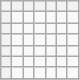<table class="wikitable" style="text-align: right;">
<tr>
<th></th>
<th></th>
<th></th>
<th></th>
<th></th>
<th></th>
<th></th>
</tr>
<tr>
<th></th>
<td></td>
<td></td>
<td></td>
<td></td>
<td></td>
<td></td>
</tr>
<tr>
<th></th>
<td></td>
<td></td>
<td></td>
<td></td>
<td></td>
<td></td>
</tr>
<tr>
<th></th>
<td></td>
<td></td>
<td></td>
<td></td>
<td></td>
<td></td>
</tr>
<tr>
<th></th>
<td></td>
<td></td>
<td></td>
<td></td>
<td></td>
<td></td>
</tr>
<tr>
<th></th>
<td></td>
<td></td>
<td></td>
<td></td>
<td></td>
<td></td>
</tr>
<tr>
<th></th>
<td></td>
<td></td>
<td></td>
<td></td>
<td></td>
<td></td>
</tr>
<tr>
</tr>
</table>
